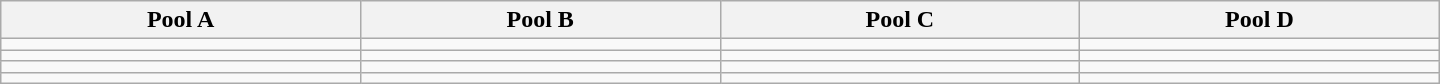<table class="wikitable" width=960>
<tr>
<th width=25%>Pool A</th>
<th width=25%>Pool B</th>
<th width=25%>Pool C</th>
<th width=25%>Pool D</th>
</tr>
<tr>
<td></td>
<td></td>
<td></td>
<td></td>
</tr>
<tr>
<td></td>
<td></td>
<td></td>
<td></td>
</tr>
<tr>
<td></td>
<td></td>
<td></td>
<td></td>
</tr>
<tr>
<td></td>
<td></td>
<td></td>
<td></td>
</tr>
</table>
